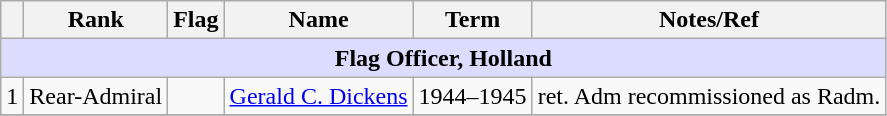<table class="wikitable">
<tr>
<th></th>
<th>Rank</th>
<th>Flag</th>
<th>Name</th>
<th>Term</th>
<th>Notes/Ref</th>
</tr>
<tr>
<td colspan="6" align="center" style="background:#dcdcfe;"><strong>Flag Officer, Holland</strong></td>
</tr>
<tr>
<td>1</td>
<td>Rear-Admiral</td>
<td></td>
<td><a href='#'>Gerald C. Dickens</a></td>
<td>1944–1945</td>
<td> ret. Adm recommissioned as Radm.</td>
</tr>
<tr>
</tr>
</table>
